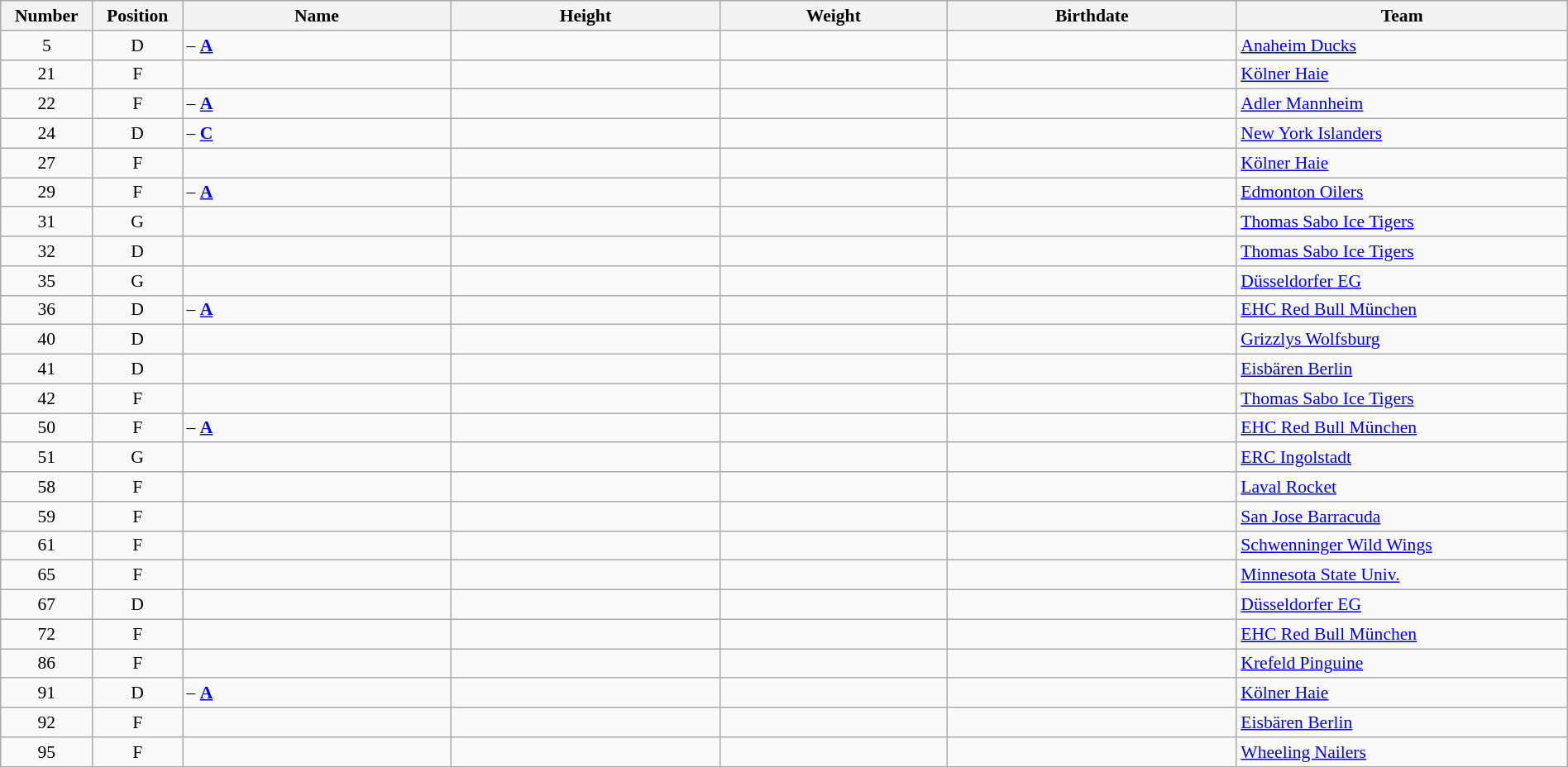<table width="100%" class="wikitable sortable" style="font-size: 90%; text-align: center;">
<tr>
<th style="width:  4%;">Number</th>
<th style="width:  4%;">Position</th>
<th style="width: 13%;">Name</th>
<th style="width: 13%;">Height</th>
<th style="width: 11%;">Weight</th>
<th style="width: 14%;">Birthdate</th>
<th style="width: 16%;">Team</th>
</tr>
<tr>
<td>5</td>
<td>D</td>
<td align=left> – <strong><a href='#'>A</a></strong></td>
<td></td>
<td></td>
<td></td>
<td style="text-align:left;"> <a href='#'>Anaheim Ducks</a></td>
</tr>
<tr>
<td>21</td>
<td>F</td>
<td align=left></td>
<td></td>
<td></td>
<td></td>
<td style="text-align:left;"> <a href='#'>Kölner Haie</a></td>
</tr>
<tr>
<td>22</td>
<td>F</td>
<td align=left> – <strong><a href='#'>A</a></strong></td>
<td></td>
<td></td>
<td></td>
<td style="text-align:left;"> <a href='#'>Adler Mannheim</a></td>
</tr>
<tr>
<td>24</td>
<td>D</td>
<td align=left> – <strong><a href='#'>C</a></strong></td>
<td></td>
<td></td>
<td></td>
<td style="text-align:left;"> <a href='#'>New York Islanders</a></td>
</tr>
<tr>
<td>27</td>
<td>F</td>
<td align=left></td>
<td></td>
<td></td>
<td></td>
<td style="text-align:left;"> <a href='#'>Kölner Haie</a></td>
</tr>
<tr>
<td>29</td>
<td>F</td>
<td align=left> – <strong><a href='#'>A</a></strong></td>
<td></td>
<td></td>
<td></td>
<td style="text-align:left;"> <a href='#'>Edmonton Oilers</a></td>
</tr>
<tr>
<td>31</td>
<td>G</td>
<td align=left></td>
<td></td>
<td></td>
<td></td>
<td style="text-align:left;"> <a href='#'>Thomas Sabo Ice Tigers</a></td>
</tr>
<tr>
<td>32</td>
<td>D</td>
<td align=left></td>
<td></td>
<td></td>
<td></td>
<td style="text-align:left;"> <a href='#'>Thomas Sabo Ice Tigers</a></td>
</tr>
<tr>
<td>35</td>
<td>G</td>
<td align=left></td>
<td></td>
<td></td>
<td></td>
<td style="text-align:left;"> <a href='#'>Düsseldorfer EG</a></td>
</tr>
<tr>
<td>36</td>
<td>D</td>
<td align=left> – <strong><a href='#'>A</a></strong></td>
<td></td>
<td></td>
<td></td>
<td style="text-align:left;"> <a href='#'>EHC Red Bull München</a></td>
</tr>
<tr>
<td>40</td>
<td>D</td>
<td align=left></td>
<td></td>
<td></td>
<td></td>
<td style="text-align:left;"> <a href='#'>Grizzlys Wolfsburg</a></td>
</tr>
<tr>
<td>41</td>
<td>D</td>
<td align=left></td>
<td></td>
<td></td>
<td></td>
<td style="text-align:left;"> <a href='#'>Eisbären Berlin</a></td>
</tr>
<tr>
<td>42</td>
<td>F</td>
<td align=left></td>
<td></td>
<td></td>
<td></td>
<td style="text-align:left;"> <a href='#'>Thomas Sabo Ice Tigers</a></td>
</tr>
<tr>
<td>50</td>
<td>F</td>
<td align=left> – <strong><a href='#'>A</a></strong></td>
<td></td>
<td></td>
<td></td>
<td style="text-align:left;"> <a href='#'>EHC Red Bull München</a></td>
</tr>
<tr>
<td>51</td>
<td>G</td>
<td align=left></td>
<td></td>
<td></td>
<td></td>
<td style="text-align:left;"> <a href='#'>ERC Ingolstadt</a></td>
</tr>
<tr>
<td>58</td>
<td>F</td>
<td align=left></td>
<td></td>
<td></td>
<td></td>
<td style="text-align:left;"> <a href='#'>Laval Rocket</a></td>
</tr>
<tr>
<td>59</td>
<td>F</td>
<td align=left></td>
<td></td>
<td></td>
<td></td>
<td style="text-align:left;"> <a href='#'>San Jose Barracuda</a></td>
</tr>
<tr>
<td>61</td>
<td>F</td>
<td align=left></td>
<td></td>
<td></td>
<td></td>
<td style="text-align:left;"> <a href='#'>Schwenninger Wild Wings</a></td>
</tr>
<tr>
<td>65</td>
<td>F</td>
<td align=left></td>
<td></td>
<td></td>
<td></td>
<td style="text-align:left;"> <a href='#'>Minnesota State Univ.</a></td>
</tr>
<tr>
<td>67</td>
<td>D</td>
<td align=left></td>
<td></td>
<td></td>
<td></td>
<td style="text-align:left;"> <a href='#'>Düsseldorfer EG</a></td>
</tr>
<tr>
<td>72</td>
<td>F</td>
<td align=left></td>
<td></td>
<td></td>
<td></td>
<td style="text-align:left;"> <a href='#'>EHC Red Bull München</a></td>
</tr>
<tr>
<td>86</td>
<td>F</td>
<td align=left></td>
<td></td>
<td></td>
<td></td>
<td style="text-align:left;"> <a href='#'>Krefeld Pinguine</a></td>
</tr>
<tr>
<td>91</td>
<td>D</td>
<td align=left> – <strong><a href='#'>A</a></strong></td>
<td></td>
<td></td>
<td></td>
<td style="text-align:left;"> <a href='#'>Kölner Haie</a></td>
</tr>
<tr>
<td>92</td>
<td>F</td>
<td align=left></td>
<td></td>
<td></td>
<td></td>
<td style="text-align:left;"> <a href='#'>Eisbären Berlin</a></td>
</tr>
<tr>
<td>95</td>
<td>F</td>
<td align=left></td>
<td></td>
<td></td>
<td></td>
<td style="text-align:left;"> <a href='#'>Wheeling Nailers</a></td>
</tr>
</table>
